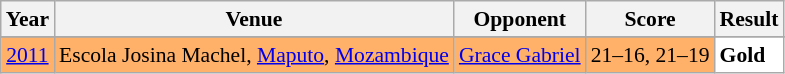<table class="sortable wikitable" style="font-size: 90%;">
<tr>
<th>Year</th>
<th>Venue</th>
<th>Opponent</th>
<th>Score</th>
<th>Result</th>
</tr>
<tr>
</tr>
<tr style="background:#FFB069">
<td align="center"><a href='#'>2011</a></td>
<td align="left">Escola Josina Machel, <a href='#'>Maputo</a>, <a href='#'>Mozambique</a></td>
<td align="left"> <a href='#'>Grace Gabriel</a></td>
<td align="left">21–16, 21–19</td>
<td style="text-align:left; background:white"> <strong>Gold</strong></td>
</tr>
</table>
